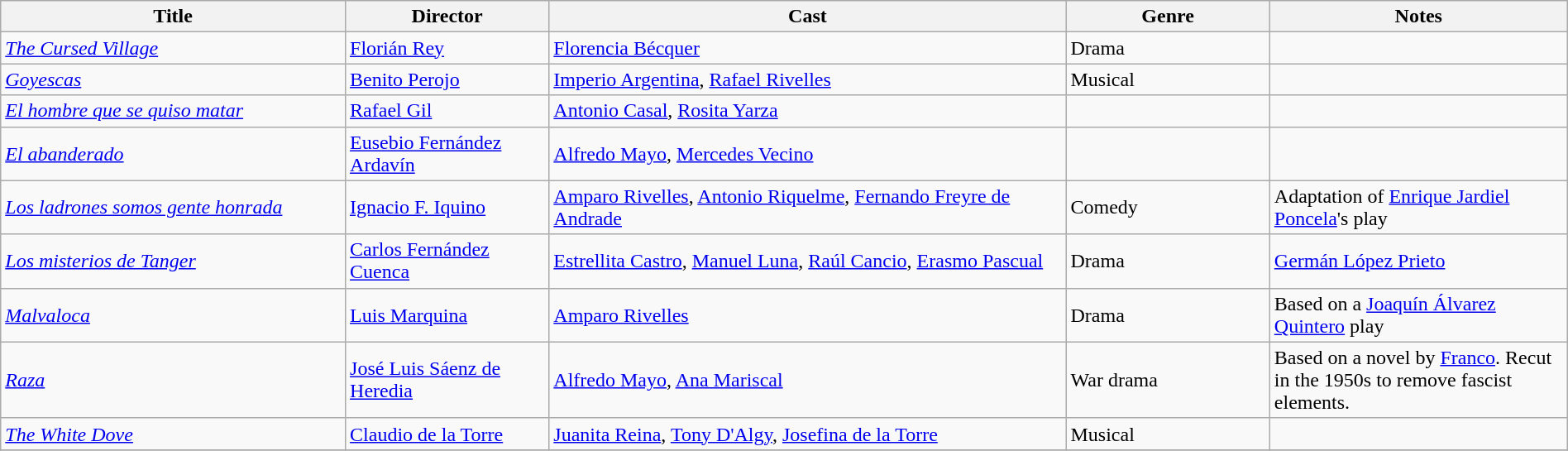<table class="wikitable" style="width:100%;">
<tr>
<th style="width:22%;">Title</th>
<th style="width:13%;">Director</th>
<th style="width:33%;">Cast</th>
<th style="width:13%;">Genre</th>
<th style="width:19%;">Notes</th>
</tr>
<tr>
<td><em><a href='#'>The Cursed Village</a></em></td>
<td><a href='#'>Florián Rey</a></td>
<td><a href='#'>Florencia Bécquer</a></td>
<td>Drama</td>
<td></td>
</tr>
<tr>
<td><em><a href='#'>Goyescas</a></em></td>
<td><a href='#'>Benito Perojo</a></td>
<td><a href='#'>Imperio Argentina</a>, <a href='#'>Rafael Rivelles</a></td>
<td>Musical</td>
<td></td>
</tr>
<tr>
<td><em><a href='#'>El hombre que se quiso matar</a></em></td>
<td><a href='#'>Rafael Gil</a></td>
<td><a href='#'>Antonio Casal</a>, <a href='#'>Rosita Yarza</a></td>
<td></td>
<td></td>
</tr>
<tr>
<td><em><a href='#'>El abanderado</a></em></td>
<td><a href='#'>Eusebio Fernández Ardavín</a></td>
<td><a href='#'>Alfredo Mayo</a>, <a href='#'>Mercedes Vecino</a></td>
<td></td>
<td></td>
</tr>
<tr>
<td><em><a href='#'>Los ladrones somos gente honrada</a></em></td>
<td><a href='#'>Ignacio F. Iquino</a></td>
<td><a href='#'>Amparo Rivelles</a>, <a href='#'>Antonio Riquelme</a>, <a href='#'>Fernando Freyre de Andrade</a></td>
<td>Comedy</td>
<td>Adaptation of <a href='#'>Enrique Jardiel Poncela</a>'s play</td>
</tr>
<tr>
<td><em><a href='#'>Los misterios de Tanger</a></em></td>
<td><a href='#'>Carlos Fernández Cuenca</a></td>
<td><a href='#'>Estrellita Castro</a>, <a href='#'>Manuel Luna</a>, <a href='#'>Raúl Cancio</a>, <a href='#'>Erasmo Pascual</a></td>
<td>Drama</td>
<td><a href='#'>Germán López Prieto</a></td>
</tr>
<tr>
<td><em><a href='#'>Malvaloca</a></em></td>
<td><a href='#'>Luis Marquina</a></td>
<td><a href='#'>Amparo Rivelles</a></td>
<td>Drama</td>
<td>Based on a <a href='#'>Joaquín Álvarez Quintero</a> play</td>
</tr>
<tr>
<td><em><a href='#'>Raza</a></em></td>
<td><a href='#'>José Luis Sáenz de Heredia</a></td>
<td><a href='#'>Alfredo Mayo</a>, <a href='#'>Ana Mariscal</a></td>
<td>War drama</td>
<td>Based on a novel by <a href='#'>Franco</a>. Recut in the 1950s to remove fascist elements.</td>
</tr>
<tr>
<td><em><a href='#'>The White Dove</a></em></td>
<td><a href='#'>Claudio de la Torre</a></td>
<td><a href='#'>Juanita Reina</a>, <a href='#'>Tony D'Algy</a>, <a href='#'>Josefina de la Torre</a></td>
<td>Musical</td>
<td></td>
</tr>
<tr>
</tr>
</table>
